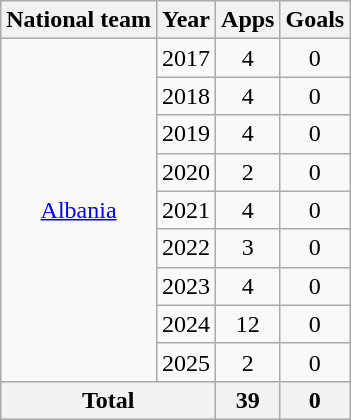<table class="wikitable" style="text-align:center">
<tr>
<th>National team</th>
<th>Year</th>
<th>Apps</th>
<th>Goals</th>
</tr>
<tr>
<td rowspan="9"><a href='#'>Albania</a></td>
<td>2017</td>
<td>4</td>
<td>0</td>
</tr>
<tr>
<td>2018</td>
<td>4</td>
<td>0</td>
</tr>
<tr>
<td>2019</td>
<td>4</td>
<td>0</td>
</tr>
<tr>
<td>2020</td>
<td>2</td>
<td>0</td>
</tr>
<tr>
<td>2021</td>
<td>4</td>
<td>0</td>
</tr>
<tr>
<td>2022</td>
<td>3</td>
<td>0</td>
</tr>
<tr>
<td>2023</td>
<td>4</td>
<td>0</td>
</tr>
<tr>
<td>2024</td>
<td>12</td>
<td>0</td>
</tr>
<tr>
<td>2025</td>
<td>2</td>
<td>0</td>
</tr>
<tr>
<th colspan="2">Total</th>
<th>39</th>
<th>0</th>
</tr>
</table>
